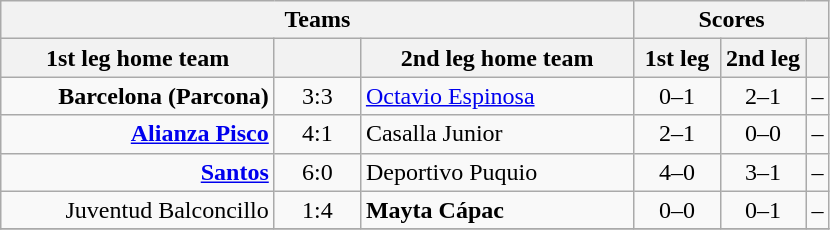<table class="wikitable" style="text-align: center;">
<tr>
<th colspan=3>Teams</th>
<th colspan=3>Scores</th>
</tr>
<tr>
<th width="175">1st leg home team</th>
<th width="50"></th>
<th width="175">2nd leg home team</th>
<th width="50">1st leg</th>
<th width="50">2nd leg</th>
<th></th>
</tr>
<tr>
<td align=right><strong>Barcelona (Parcona)</strong></td>
<td>3:3</td>
<td align=left><a href='#'>Octavio Espinosa</a></td>
<td>0–1</td>
<td>2–1</td>
<td>–</td>
</tr>
<tr>
<td align=right><strong><a href='#'>Alianza Pisco</a></strong></td>
<td>4:1</td>
<td align=left>Casalla Junior</td>
<td>2–1</td>
<td>0–0</td>
<td>–</td>
</tr>
<tr>
<td align=right><strong><a href='#'>Santos</a></strong></td>
<td>6:0</td>
<td align=left>Deportivo Puquio</td>
<td>4–0</td>
<td>3–1</td>
<td>–</td>
</tr>
<tr>
<td align=right>Juventud Balconcillo</td>
<td>1:4</td>
<td align=left><strong>Mayta Cápac</strong></td>
<td>0–0</td>
<td>0–1</td>
<td>–</td>
</tr>
<tr>
</tr>
</table>
